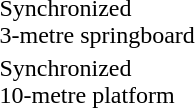<table>
<tr>
<td>Synchronized<br>3-metre springboard <br></td>
<td><strong><br></strong></td>
<td><br></td>
<td><br></td>
</tr>
<tr>
<td>Synchronized<br>10-metre platform <br></td>
<td><strong><br></strong></td>
<td><br></td>
<td><br></td>
</tr>
</table>
